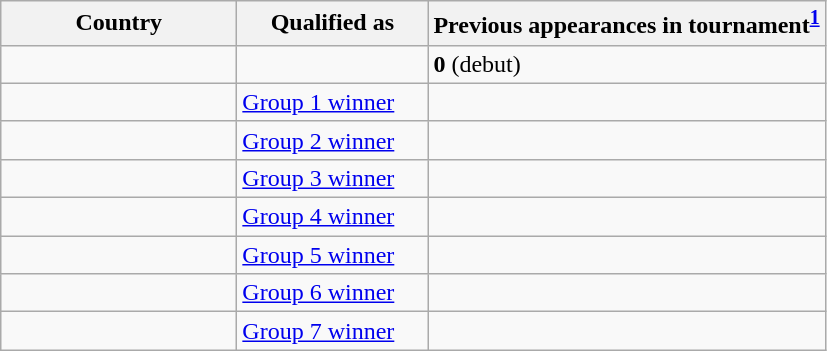<table class="wikitable sortable">
<tr>
<th width=150px>Country</th>
<th width=120px>Qualified as</th>
<th>Previous appearances in tournament<sup><a href='#'>1</a></sup></th>
</tr>
<tr>
<td></td>
<td></td>
<td><strong>0</strong> (debut)</td>
</tr>
<tr>
<td></td>
<td><a href='#'>Group 1 winner</a></td>
<td></td>
</tr>
<tr>
<td></td>
<td><a href='#'>Group 2 winner</a></td>
<td></td>
</tr>
<tr>
<td></td>
<td><a href='#'>Group 3 winner</a></td>
<td></td>
</tr>
<tr>
<td></td>
<td><a href='#'>Group 4 winner</a></td>
<td></td>
</tr>
<tr>
<td></td>
<td><a href='#'>Group 5 winner</a></td>
<td></td>
</tr>
<tr>
<td></td>
<td><a href='#'>Group 6 winner</a></td>
<td></td>
</tr>
<tr>
<td></td>
<td><a href='#'>Group 7 winner</a></td>
<td></td>
</tr>
</table>
